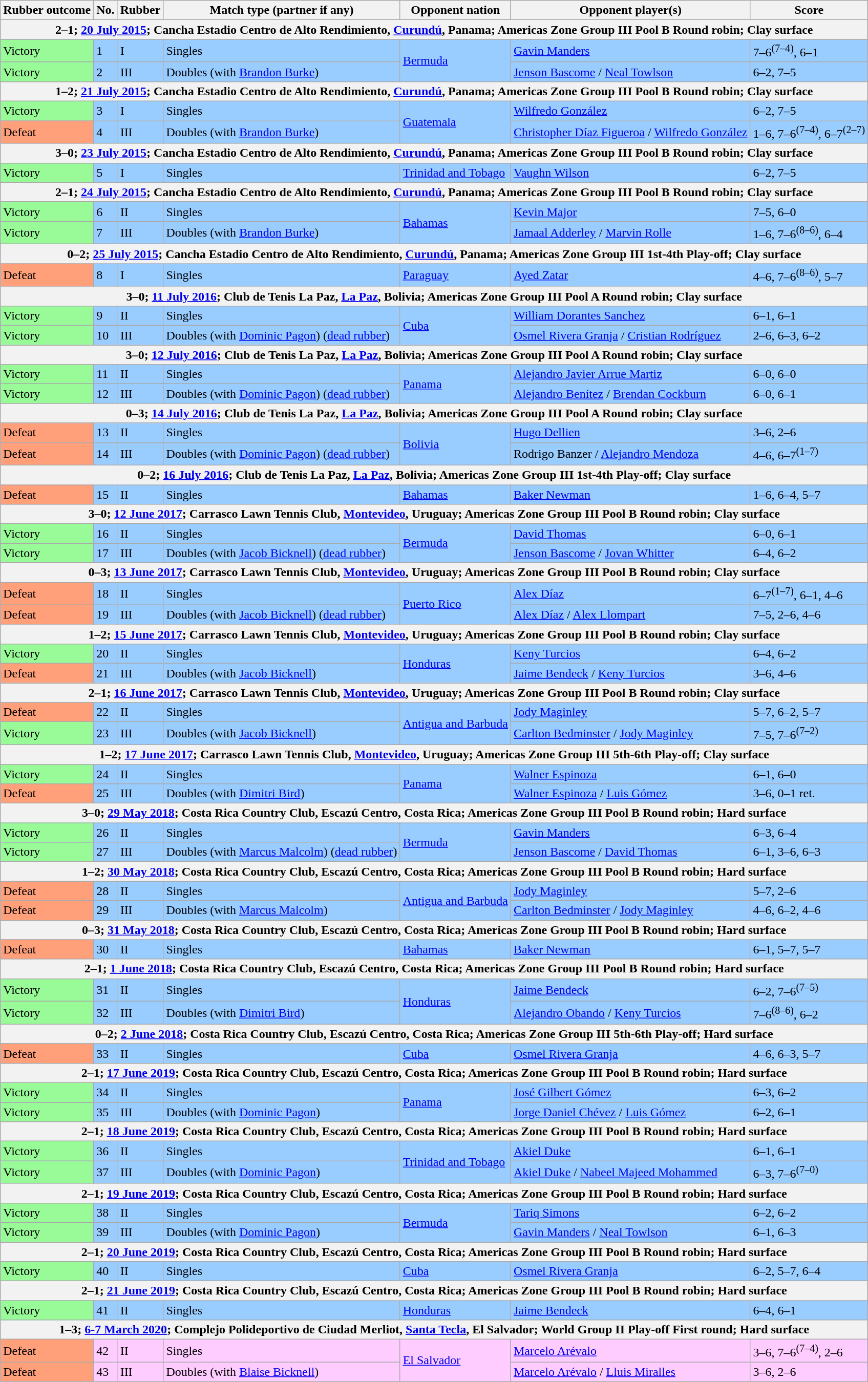<table class=wikitable>
<tr>
<th>Rubber outcome</th>
<th>No.</th>
<th>Rubber</th>
<th>Match type (partner if any)</th>
<th>Opponent nation</th>
<th>Opponent player(s)</th>
<th>Score</th>
</tr>
<tr>
<th colspan=7>2–1; <a href='#'>20 July 2015</a>; Cancha Estadio Centro de Alto Rendimiento, <a href='#'>Curundú</a>, Panama; Americas Zone Group III Pool B Round robin; Clay surface</th>
</tr>
<tr bgcolor=#99CCFF>
<td bgcolor=98FB98>Victory</td>
<td>1</td>
<td>I</td>
<td>Singles</td>
<td rowspan=2> <a href='#'>Bermuda</a></td>
<td><a href='#'>Gavin Manders</a></td>
<td>7–6<sup>(7–4)</sup>, 6–1</td>
</tr>
<tr bgcolor=#99CCFF>
<td bgcolor=98FB98>Victory</td>
<td>2</td>
<td>III</td>
<td>Doubles (with <a href='#'>Brandon Burke</a>)</td>
<td><a href='#'>Jenson Bascome</a> / <a href='#'>Neal Towlson</a></td>
<td>6–2, 7–5</td>
</tr>
<tr>
<th colspan=7>1–2; <a href='#'>21 July 2015</a>; Cancha Estadio Centro de Alto Rendimiento, <a href='#'>Curundú</a>, Panama; Americas Zone Group III Pool B Round robin; Clay surface</th>
</tr>
<tr bgcolor=#99CCFF>
<td bgcolor=98FB98>Victory</td>
<td>3</td>
<td>I</td>
<td>Singles</td>
<td rowspan=2> <a href='#'>Guatemala</a></td>
<td><a href='#'>Wilfredo González</a></td>
<td>6–2, 7–5</td>
</tr>
<tr bgcolor=#99CCFF>
<td bgcolor=FFA07A>Defeat</td>
<td>4</td>
<td>III</td>
<td>Doubles (with <a href='#'>Brandon Burke</a>)</td>
<td><a href='#'>Christopher Díaz Figueroa</a> / <a href='#'>Wilfredo González</a></td>
<td>1–6, 7–6<sup>(7–4)</sup>, 6–7<sup>(2–7)</sup></td>
</tr>
<tr>
<th colspan=7>3–0; <a href='#'>23 July 2015</a>; Cancha Estadio Centro de Alto Rendimiento, <a href='#'>Curundú</a>, Panama; Americas Zone Group III Pool B Round robin; Clay surface</th>
</tr>
<tr bgcolor=#99CCFF>
<td bgcolor=98FB98>Victory</td>
<td>5</td>
<td>I</td>
<td>Singles</td>
<td> <a href='#'>Trinidad and Tobago</a></td>
<td><a href='#'>Vaughn Wilson</a></td>
<td>6–2, 7–5</td>
</tr>
<tr>
<th colspan=7>2–1; <a href='#'>24 July 2015</a>; Cancha Estadio Centro de Alto Rendimiento, <a href='#'>Curundú</a>, Panama; Americas Zone Group III Pool B Round robin; Clay surface</th>
</tr>
<tr bgcolor=#99CCFF>
<td bgcolor=98FB98>Victory</td>
<td>6</td>
<td>II</td>
<td>Singles</td>
<td rowspan=2> <a href='#'>Bahamas</a></td>
<td><a href='#'>Kevin Major</a></td>
<td>7–5, 6–0</td>
</tr>
<tr bgcolor=#99CCFF>
<td bgcolor=98FB98>Victory</td>
<td>7</td>
<td>III</td>
<td>Doubles (with <a href='#'>Brandon Burke</a>)</td>
<td><a href='#'>Jamaal Adderley</a> / <a href='#'>Marvin Rolle</a></td>
<td>1–6, 7–6<sup>(8–6)</sup>, 6–4</td>
</tr>
<tr>
<th colspan=7>0–2; <a href='#'>25 July 2015</a>; Cancha Estadio Centro de Alto Rendimiento, <a href='#'>Curundú</a>, Panama; Americas Zone Group III 1st-4th Play-off; Clay surface</th>
</tr>
<tr bgcolor=#99CCFF>
<td bgcolor=FFA07A>Defeat</td>
<td>8</td>
<td>I</td>
<td>Singles</td>
<td> <a href='#'>Paraguay</a></td>
<td><a href='#'>Ayed Zatar</a></td>
<td>4–6, 7–6<sup>(8–6)</sup>, 5–7</td>
</tr>
<tr>
<th colspan=7>3–0; <a href='#'>11 July 2016</a>; Club de Tenis La Paz, <a href='#'>La Paz</a>, Bolivia; Americas Zone Group III Pool A Round robin; Clay surface</th>
</tr>
<tr bgcolor=#99CCFF>
<td bgcolor=98FB98>Victory</td>
<td>9</td>
<td>II</td>
<td>Singles</td>
<td rowspan=2> <a href='#'>Cuba</a></td>
<td><a href='#'>William Dorantes Sanchez</a></td>
<td>6–1, 6–1</td>
</tr>
<tr bgcolor=#99CCFF>
<td bgcolor=98FB98>Victory</td>
<td>10</td>
<td>III</td>
<td>Doubles (with <a href='#'>Dominic Pagon</a>) (<a href='#'>dead rubber</a>)</td>
<td><a href='#'>Osmel Rivera Granja</a> / <a href='#'>Cristian Rodríguez</a></td>
<td>2–6, 6–3, 6–2</td>
</tr>
<tr>
<th colspan=7>3–0; <a href='#'>12 July 2016</a>; Club de Tenis La Paz, <a href='#'>La Paz</a>, Bolivia; Americas Zone Group III Pool A Round robin; Clay surface</th>
</tr>
<tr bgcolor=#99CCFF>
<td bgcolor=98FB98>Victory</td>
<td>11</td>
<td>II</td>
<td>Singles</td>
<td rowspan=2> <a href='#'>Panama</a></td>
<td><a href='#'>Alejandro Javier Arrue Martiz</a></td>
<td>6–0, 6–0</td>
</tr>
<tr bgcolor=#99CCFF>
<td bgcolor=98FB98>Victory</td>
<td>12</td>
<td>III</td>
<td>Doubles (with <a href='#'>Dominic Pagon</a>) (<a href='#'>dead rubber</a>)</td>
<td><a href='#'>Alejandro Benítez</a> / <a href='#'>Brendan Cockburn</a></td>
<td>6–0, 6–1</td>
</tr>
<tr>
<th colspan=7>0–3; <a href='#'>14 July 2016</a>; Club de Tenis La Paz, <a href='#'>La Paz</a>, Bolivia; Americas Zone Group III Pool A Round robin; Clay surface</th>
</tr>
<tr bgcolor=#99CCFF>
<td bgcolor=FFA07A>Defeat</td>
<td>13</td>
<td>II</td>
<td>Singles</td>
<td rowspan=2> <a href='#'>Bolivia</a></td>
<td><a href='#'>Hugo Dellien</a></td>
<td>3–6, 2–6</td>
</tr>
<tr bgcolor=#99CCFF>
<td bgcolor=FFA07A>Defeat</td>
<td>14</td>
<td>III</td>
<td>Doubles (with <a href='#'>Dominic Pagon</a>) (<a href='#'>dead rubber</a>)</td>
<td>Rodrigo Banzer / <a href='#'>Alejandro Mendoza</a></td>
<td>4–6, 6–7<sup>(1–7)</sup></td>
</tr>
<tr>
<th colspan=7>0–2; <a href='#'>16 July 2016</a>; Club de Tenis La Paz, <a href='#'>La Paz</a>, Bolivia; Americas Zone Group III 1st-4th Play-off; Clay surface</th>
</tr>
<tr bgcolor=#99CCFF>
<td bgcolor=FFA07A>Defeat</td>
<td>15</td>
<td>II</td>
<td>Singles</td>
<td> <a href='#'>Bahamas</a></td>
<td><a href='#'>Baker Newman</a></td>
<td>1–6, 6–4, 5–7</td>
</tr>
<tr>
<th colspan=7>3–0; <a href='#'>12 June 2017</a>; Carrasco Lawn Tennis Club, <a href='#'>Montevideo</a>, Uruguay; Americas Zone Group III Pool B Round robin; Clay surface</th>
</tr>
<tr bgcolor=#99CCFF>
<td bgcolor=98FB98>Victory</td>
<td>16</td>
<td>II</td>
<td>Singles</td>
<td rowspan=2> <a href='#'>Bermuda</a></td>
<td><a href='#'>David Thomas</a></td>
<td>6–0, 6–1</td>
</tr>
<tr bgcolor=#99CCFF>
<td bgcolor=98FB98>Victory</td>
<td>17</td>
<td>III</td>
<td>Doubles (with <a href='#'>Jacob Bicknell</a>) (<a href='#'>dead rubber</a>)</td>
<td><a href='#'>Jenson Bascome</a> / <a href='#'>Jovan Whitter</a></td>
<td>6–4, 6–2</td>
</tr>
<tr>
<th colspan=7>0–3; <a href='#'>13 June 2017</a>; Carrasco Lawn Tennis Club, <a href='#'>Montevideo</a>, Uruguay; Americas Zone Group III Pool B Round robin; Clay surface</th>
</tr>
<tr bgcolor=#99CCFF>
<td bgcolor=FFA07A>Defeat</td>
<td>18</td>
<td>II</td>
<td>Singles</td>
<td rowspan=2> <a href='#'>Puerto Rico</a></td>
<td><a href='#'>Alex Díaz</a></td>
<td>6–7<sup>(1–7)</sup>, 6–1, 4–6</td>
</tr>
<tr bgcolor=#99CCFF>
<td bgcolor=FFA07A>Defeat</td>
<td>19</td>
<td>III</td>
<td>Doubles (with <a href='#'>Jacob Bicknell</a>) (<a href='#'>dead rubber</a>)</td>
<td><a href='#'>Alex Díaz</a> / <a href='#'>Alex Llompart</a></td>
<td>7–5, 2–6, 4–6</td>
</tr>
<tr>
<th colspan=7>1–2; <a href='#'>15 June 2017</a>; Carrasco Lawn Tennis Club, <a href='#'>Montevideo</a>, Uruguay; Americas Zone Group III Pool B Round robin; Clay surface</th>
</tr>
<tr bgcolor=#99CCFF>
<td bgcolor=98FB98>Victory</td>
<td>20</td>
<td>II</td>
<td>Singles</td>
<td rowspan=2> <a href='#'>Honduras</a></td>
<td><a href='#'>Keny Turcios</a></td>
<td>6–4, 6–2</td>
</tr>
<tr bgcolor=#99CCFF>
<td bgcolor=FFA07A>Defeat</td>
<td>21</td>
<td>III</td>
<td>Doubles (with <a href='#'>Jacob Bicknell</a>)</td>
<td><a href='#'>Jaime Bendeck</a> / <a href='#'>Keny Turcios</a></td>
<td>3–6, 4–6</td>
</tr>
<tr>
<th colspan=7>2–1; <a href='#'>16 June 2017</a>; Carrasco Lawn Tennis Club, <a href='#'>Montevideo</a>, Uruguay; Americas Zone Group III Pool B Round robin; Clay surface</th>
</tr>
<tr bgcolor=#99CCFF>
<td bgcolor=FFA07A>Defeat</td>
<td>22</td>
<td>II</td>
<td>Singles</td>
<td rowspan=2> <a href='#'>Antigua and Barbuda</a></td>
<td><a href='#'>Jody Maginley</a></td>
<td>5–7, 6–2, 5–7</td>
</tr>
<tr bgcolor=#99CCFF>
<td bgcolor=98FB98>Victory</td>
<td>23</td>
<td>III</td>
<td>Doubles (with <a href='#'>Jacob Bicknell</a>)</td>
<td><a href='#'>Carlton Bedminster</a> / <a href='#'>Jody Maginley</a></td>
<td>7–5, 7–6<sup>(7–2)</sup></td>
</tr>
<tr>
<th colspan=7>1–2; <a href='#'>17 June 2017</a>; Carrasco Lawn Tennis Club, <a href='#'>Montevideo</a>, Uruguay; Americas Zone Group III 5th-6th Play-off; Clay surface</th>
</tr>
<tr bgcolor=#99CCFF>
<td bgcolor=98FB98>Victory</td>
<td>24</td>
<td>II</td>
<td>Singles</td>
<td rowspan=2> <a href='#'>Panama</a></td>
<td><a href='#'>Walner Espinoza</a></td>
<td>6–1, 6–0</td>
</tr>
<tr bgcolor=#99CCFF>
<td bgcolor=FFA07A>Defeat</td>
<td>25</td>
<td>III</td>
<td>Doubles (with <a href='#'>Dimitri Bird</a>)</td>
<td><a href='#'>Walner Espinoza</a> / <a href='#'>Luis Gómez</a></td>
<td>3–6, 0–1 ret.</td>
</tr>
<tr>
<th colspan=7>3–0; <a href='#'>29 May 2018</a>; Costa Rica Country Club, Escazú Centro, Costa Rica; Americas Zone Group III Pool B Round robin; Hard surface</th>
</tr>
<tr bgcolor=#99CCFF>
<td bgcolor=98FB98>Victory</td>
<td>26</td>
<td>II</td>
<td>Singles</td>
<td rowspan=2> <a href='#'>Bermuda</a></td>
<td><a href='#'>Gavin Manders</a></td>
<td>6–3, 6–4</td>
</tr>
<tr bgcolor=#99CCFF>
<td bgcolor=98FB98>Victory</td>
<td>27</td>
<td>III</td>
<td>Doubles (with <a href='#'>Marcus Malcolm</a>) (<a href='#'>dead rubber</a>)</td>
<td><a href='#'>Jenson Bascome</a> / <a href='#'>David Thomas</a></td>
<td>6–1, 3–6, 6–3</td>
</tr>
<tr>
<th colspan=7>1–2; <a href='#'>30 May 2018</a>; Costa Rica Country Club, Escazú Centro, Costa Rica; Americas Zone Group III Pool B Round robin; Hard surface</th>
</tr>
<tr bgcolor=#99CCFF>
<td bgcolor=FFA07A>Defeat</td>
<td>28</td>
<td>II</td>
<td>Singles</td>
<td rowspan=2> <a href='#'>Antigua and Barbuda</a></td>
<td><a href='#'>Jody Maginley</a></td>
<td>5–7, 2–6</td>
</tr>
<tr bgcolor=#99CCFF>
<td bgcolor=FFA07A>Defeat</td>
<td>29</td>
<td>III</td>
<td>Doubles (with <a href='#'>Marcus Malcolm</a>)</td>
<td><a href='#'>Carlton Bedminster</a> / <a href='#'>Jody Maginley</a></td>
<td>4–6, 6–2, 4–6</td>
</tr>
<tr>
<th colspan=7>0–3; <a href='#'>31 May 2018</a>; Costa Rica Country Club, Escazú Centro, Costa Rica; Americas Zone Group III Pool B Round robin; Hard surface</th>
</tr>
<tr bgcolor=#99CCFF>
<td bgcolor=FFA07A>Defeat</td>
<td>30</td>
<td>II</td>
<td>Singles</td>
<td> <a href='#'>Bahamas</a></td>
<td><a href='#'>Baker Newman</a></td>
<td>6–1, 5–7, 5–7</td>
</tr>
<tr>
<th colspan=7>2–1; <a href='#'>1 June 2018</a>; Costa Rica Country Club, Escazú Centro, Costa Rica; Americas Zone Group III Pool B Round robin; Hard surface</th>
</tr>
<tr bgcolor=#99CCFF>
<td bgcolor=98FB98>Victory</td>
<td>31</td>
<td>II</td>
<td>Singles</td>
<td rowspan=2> <a href='#'>Honduras</a></td>
<td><a href='#'>Jaime Bendeck</a></td>
<td>6–2, 7–6<sup>(7–5)</sup></td>
</tr>
<tr bgcolor=#99CCFF>
<td bgcolor=98FB98>Victory</td>
<td>32</td>
<td>III</td>
<td>Doubles (with <a href='#'>Dimitri Bird</a>)</td>
<td><a href='#'>Alejandro Obando</a> / <a href='#'>Keny Turcios</a></td>
<td>7–6<sup>(8–6)</sup>, 6–2</td>
</tr>
<tr>
<th colspan=7>0–2; <a href='#'>2 June 2018</a>; Costa Rica Country Club, Escazú Centro, Costa Rica; Americas Zone Group III 5th-6th Play-off; Hard surface</th>
</tr>
<tr bgcolor=#99CCFF>
<td bgcolor=FFA07A>Defeat</td>
<td>33</td>
<td>II</td>
<td>Singles</td>
<td> <a href='#'>Cuba</a></td>
<td><a href='#'>Osmel Rivera Granja</a></td>
<td>4–6, 6–3, 5–7</td>
</tr>
<tr>
<th colspan=7>2–1; <a href='#'>17 June 2019</a>; Costa Rica Country Club, Escazú Centro, Costa Rica; Americas Zone Group III Pool B Round robin; Hard surface</th>
</tr>
<tr bgcolor=#99CCFF>
<td bgcolor=98FB98>Victory</td>
<td>34</td>
<td>II</td>
<td>Singles</td>
<td rowspan=2> <a href='#'>Panama</a></td>
<td><a href='#'>José Gilbert Gómez</a></td>
<td>6–3, 6–2</td>
</tr>
<tr bgcolor=#99CCFF>
<td bgcolor=98FB98>Victory</td>
<td>35</td>
<td>III</td>
<td>Doubles (with <a href='#'>Dominic Pagon</a>)</td>
<td><a href='#'>Jorge Daniel Chévez</a> / <a href='#'>Luis Gómez</a></td>
<td>6–2, 6–1</td>
</tr>
<tr>
<th colspan=7>2–1; <a href='#'>18 June 2019</a>; Costa Rica Country Club, Escazú Centro, Costa Rica; Americas Zone Group III Pool B Round robin; Hard surface</th>
</tr>
<tr bgcolor=#99CCFF>
<td bgcolor=98FB98>Victory</td>
<td>36</td>
<td>II</td>
<td>Singles</td>
<td rowspan=2> <a href='#'>Trinidad and Tobago</a></td>
<td><a href='#'>Akiel Duke</a></td>
<td>6–1, 6–1</td>
</tr>
<tr bgcolor=#99CCFF>
<td bgcolor=98FB98>Victory</td>
<td>37</td>
<td>III</td>
<td>Doubles (with <a href='#'>Dominic Pagon</a>)</td>
<td><a href='#'>Akiel Duke</a> / <a href='#'>Nabeel Majeed Mohammed</a></td>
<td>6–3, 7–6<sup>(7–0)</sup></td>
</tr>
<tr>
<th colspan=7>2–1; <a href='#'>19 June 2019</a>; Costa Rica Country Club, Escazú Centro, Costa Rica; Americas Zone Group III Pool B Round robin; Hard surface</th>
</tr>
<tr bgcolor=#99CCFF>
<td bgcolor=98FB98>Victory</td>
<td>38</td>
<td>II</td>
<td>Singles</td>
<td rowspan=2> <a href='#'>Bermuda</a></td>
<td><a href='#'>Tariq Simons</a></td>
<td>6–2, 6–2</td>
</tr>
<tr bgcolor=#99CCFF>
<td bgcolor=98FB98>Victory</td>
<td>39</td>
<td>III</td>
<td>Doubles (with <a href='#'>Dominic Pagon</a>)</td>
<td><a href='#'>Gavin Manders</a> / <a href='#'>Neal Towlson</a></td>
<td>6–1, 6–3</td>
</tr>
<tr>
<th colspan=7>2–1; <a href='#'>20 June 2019</a>; Costa Rica Country Club, Escazú Centro, Costa Rica; Americas Zone Group III Pool B Round robin; Hard surface</th>
</tr>
<tr bgcolor=#99CCFF>
<td bgcolor=98FB98>Victory</td>
<td>40</td>
<td>II</td>
<td>Singles</td>
<td> <a href='#'>Cuba</a></td>
<td><a href='#'>Osmel Rivera Granja</a></td>
<td>6–2, 5–7, 6–4</td>
</tr>
<tr>
<th colspan=7>2–1; <a href='#'>21 June 2019</a>; Costa Rica Country Club, Escazú Centro, Costa Rica; Americas Zone Group III Pool B Round robin; Hard surface</th>
</tr>
<tr bgcolor=#99CCFF>
<td bgcolor=98FB98>Victory</td>
<td>41</td>
<td>II</td>
<td>Singles</td>
<td> <a href='#'>Honduras</a></td>
<td><a href='#'>Jaime Bendeck</a></td>
<td>6–4, 6–1</td>
</tr>
<tr>
<th colspan=7>1–3; <a href='#'>6-7 March 2020</a>; Complejo Polideportivo de Ciudad Merliot, <a href='#'>Santa Tecla</a>, El Salvador; World Group II Play-off First round; Hard surface</th>
</tr>
<tr bgcolor=#FFCCFF>
<td bgcolor=FFA07A>Defeat</td>
<td>42</td>
<td>II</td>
<td>Singles</td>
<td rowspan=2> <a href='#'>El Salvador</a></td>
<td><a href='#'>Marcelo Arévalo</a></td>
<td>3–6, 7–6<sup>(7–4)</sup>, 2–6</td>
</tr>
<tr bgcolor=#FFCCFF>
<td bgcolor=FFA07A>Defeat</td>
<td>43</td>
<td>III</td>
<td>Doubles (with <a href='#'>Blaise Bicknell</a>)</td>
<td><a href='#'>Marcelo Arévalo</a> / <a href='#'>Lluis Miralles</a></td>
<td>3–6, 2–6</td>
</tr>
</table>
